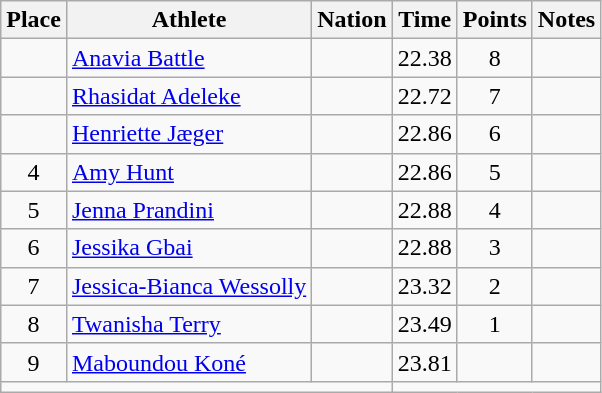<table class="wikitable mw-datatable sortable" style="text-align:center;">
<tr>
<th scope="col">Place</th>
<th scope="col">Athlete</th>
<th scope="col">Nation</th>
<th scope="col">Time</th>
<th scope="col">Points</th>
<th scope="col">Notes</th>
</tr>
<tr>
<td></td>
<td align="left"><a href='#'>Anavia Battle</a></td>
<td align="left"></td>
<td>22.38</td>
<td>8</td>
<td></td>
</tr>
<tr>
<td></td>
<td align="left"><a href='#'>Rhasidat Adeleke</a></td>
<td align="left"></td>
<td>22.72</td>
<td>7</td>
<td></td>
</tr>
<tr>
<td></td>
<td align="left"><a href='#'>Henriette Jæger</a></td>
<td align="left"></td>
<td>22.86 </td>
<td>6</td>
<td></td>
</tr>
<tr>
<td>4</td>
<td align="left"><a href='#'>Amy Hunt</a></td>
<td align="left"></td>
<td>22.86 </td>
<td>5</td>
<td></td>
</tr>
<tr>
<td>5</td>
<td align="left"><a href='#'>Jenna Prandini</a></td>
<td align="left"></td>
<td>22.88 </td>
<td>4</td>
<td></td>
</tr>
<tr>
<td>6</td>
<td align="left"><a href='#'>Jessika Gbai</a></td>
<td align="left"></td>
<td>22.88 </td>
<td>3</td>
<td></td>
</tr>
<tr>
<td>7</td>
<td align="left"><a href='#'>Jessica-Bianca Wessolly</a></td>
<td align="left"></td>
<td>23.32</td>
<td>2</td>
<td></td>
</tr>
<tr>
<td>8</td>
<td align="left"><a href='#'>Twanisha Terry</a></td>
<td align="left"></td>
<td>23.49</td>
<td>1</td>
<td></td>
</tr>
<tr>
<td>9</td>
<td align="left"><a href='#'>Maboundou Koné</a></td>
<td align="left"></td>
<td>23.81</td>
<td></td>
<td></td>
</tr>
<tr class="sortbottom">
<td colspan="3"></td>
<td colspan="3"></td>
</tr>
</table>
